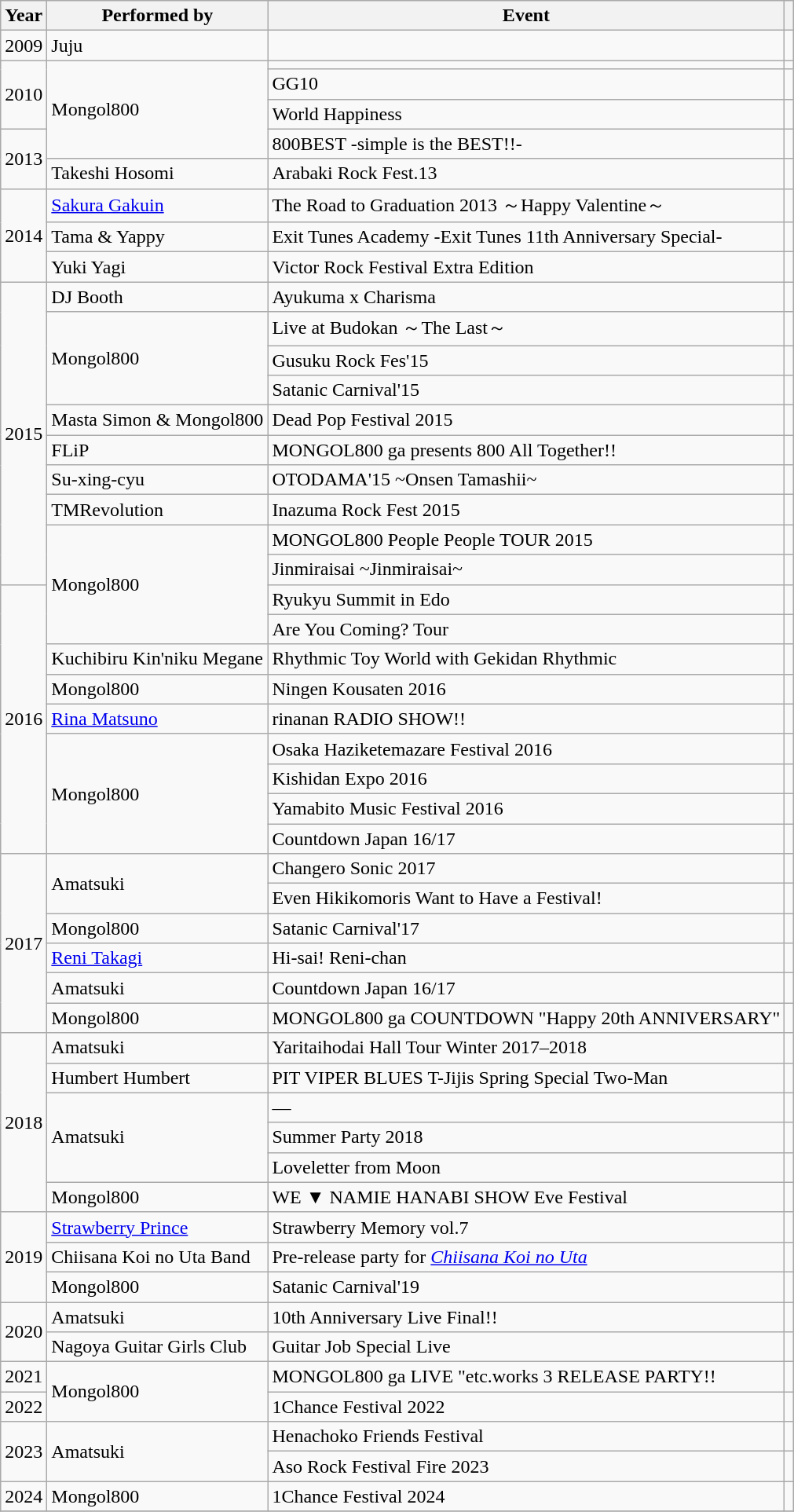<table class="wikitable">
<tr>
<th>Year</th>
<th>Performed by</th>
<th>Event</th>
<th></th>
</tr>
<tr>
<td>2009</td>
<td>Juju</td>
<td></td>
<td></td>
</tr>
<tr>
<td rowspan="3">2010</td>
<td rowspan="4">Mongol800</td>
<td></td>
<td></td>
</tr>
<tr>
<td>GG10</td>
<td></td>
</tr>
<tr>
<td>World Happiness</td>
<td></td>
</tr>
<tr>
<td rowspan="2">2013</td>
<td>800BEST -simple is the BEST!!-</td>
<td></td>
</tr>
<tr>
<td>Takeshi Hosomi</td>
<td>Arabaki Rock Fest.13</td>
<td></td>
</tr>
<tr>
<td rowspan="3">2014</td>
<td><a href='#'>Sakura Gakuin</a></td>
<td>The Road to Graduation 2013 ～Happy Valentine～</td>
<td></td>
</tr>
<tr>
<td>Tama & Yappy</td>
<td>Exit Tunes Academy -Exit Tunes 11th Anniversary Special-</td>
<td></td>
</tr>
<tr>
<td>Yuki Yagi</td>
<td>Victor Rock Festival Extra Edition</td>
<td></td>
</tr>
<tr>
<td rowspan=10>2015</td>
<td>DJ Booth</td>
<td>Ayukuma x Charisma</td>
<td></td>
</tr>
<tr>
<td rowspan=3>Mongol800</td>
<td>Live at Budokan ～The Last～</td>
<td></td>
</tr>
<tr>
<td>Gusuku Rock Fes'15</td>
<td></td>
</tr>
<tr>
<td>Satanic Carnival'15</td>
<td></td>
</tr>
<tr>
<td>Masta Simon & Mongol800</td>
<td>Dead Pop Festival 2015</td>
<td></td>
</tr>
<tr>
<td>FLiP</td>
<td>MONGOL800 ga presents 800 All Together!!</td>
<td></td>
</tr>
<tr>
<td>Su-xing-cyu</td>
<td>OTODAMA'15 ~Onsen Tamashii~</td>
<td></td>
</tr>
<tr>
<td>TMRevolution</td>
<td>Inazuma Rock Fest 2015</td>
<td></td>
</tr>
<tr>
<td rowspan=4>Mongol800</td>
<td>MONGOL800 People People TOUR 2015</td>
<td></td>
</tr>
<tr>
<td>Jinmiraisai ~Jinmiraisai~</td>
<td></td>
</tr>
<tr>
<td rowspan=9>2016</td>
<td>Ryukyu Summit in Edo</td>
<td></td>
</tr>
<tr>
<td>Are You Coming? Tour</td>
<td></td>
</tr>
<tr>
<td>Kuchibiru Kin'niku Megane</td>
<td>Rhythmic Toy World with Gekidan Rhythmic</td>
<td></td>
</tr>
<tr>
<td>Mongol800</td>
<td>Ningen Kousaten 2016</td>
<td></td>
</tr>
<tr>
<td><a href='#'>Rina Matsuno</a></td>
<td>rinanan RADIO SHOW!!</td>
<td></td>
</tr>
<tr>
<td rowspan=4>Mongol800</td>
<td>Osaka Haziketemazare Festival 2016</td>
<td></td>
</tr>
<tr>
<td>Kishidan Expo 2016</td>
<td></td>
</tr>
<tr>
<td>Yamabito Music Festival 2016</td>
<td></td>
</tr>
<tr>
<td>Countdown Japan 16/17</td>
<td></td>
</tr>
<tr>
<td rowspan=6>2017</td>
<td rowspan=2>Amatsuki</td>
<td>Changero Sonic 2017</td>
<td></td>
</tr>
<tr>
<td>Even Hikikomoris Want to Have a Festival!</td>
<td></td>
</tr>
<tr>
<td>Mongol800</td>
<td>Satanic Carnival'17</td>
<td></td>
</tr>
<tr>
<td><a href='#'>Reni Takagi</a></td>
<td>Hi-sai! Reni-chan</td>
<td></td>
</tr>
<tr>
<td>Amatsuki</td>
<td>Countdown Japan 16/17</td>
<td></td>
</tr>
<tr>
<td>Mongol800</td>
<td>MONGOL800 ga COUNTDOWN "Happy 20th ANNIVERSARY"</td>
<td></td>
</tr>
<tr>
<td rowspan=6>2018</td>
<td>Amatsuki</td>
<td>Yaritaihodai Hall Tour Winter 2017–2018</td>
<td></td>
</tr>
<tr>
<td>Humbert Humbert</td>
<td>PIT VIPER BLUES T-Jijis Spring Special Two-Man</td>
<td></td>
</tr>
<tr>
<td rowspan=3>Amatsuki</td>
<td>—</td>
<td></td>
</tr>
<tr>
<td>Summer Party 2018</td>
<td></td>
</tr>
<tr>
<td>Loveletter from Moon</td>
<td></td>
</tr>
<tr>
<td>Mongol800</td>
<td>WE ▼ NAMIE HANABI SHOW Eve Festival</td>
<td></td>
</tr>
<tr>
<td rowspan=3>2019</td>
<td><a href='#'>Strawberry Prince</a></td>
<td>Strawberry Memory vol.7</td>
<td></td>
</tr>
<tr>
<td>Chiisana Koi no Uta Band</td>
<td>Pre-release party for <em><a href='#'>Chiisana Koi no Uta</a></em></td>
<td></td>
</tr>
<tr>
<td>Mongol800</td>
<td>Satanic Carnival'19</td>
<td></td>
</tr>
<tr>
<td rowspan=2>2020</td>
<td>Amatsuki</td>
<td>10th Anniversary Live Final!!</td>
<td></td>
</tr>
<tr>
<td>Nagoya Guitar Girls Club</td>
<td>Guitar Job Special Live</td>
<td></td>
</tr>
<tr>
<td>2021</td>
<td rowspan=2>Mongol800</td>
<td>MONGOL800 ga LIVE "etc.works 3 RELEASE PARTY!!</td>
<td></td>
</tr>
<tr>
<td>2022</td>
<td>1Chance Festival 2022</td>
<td></td>
</tr>
<tr>
<td rowspan=2>2023</td>
<td rowspan=2>Amatsuki</td>
<td>Henachoko Friends Festival</td>
<td></td>
</tr>
<tr>
<td>Aso Rock Festival Fire 2023</td>
<td></td>
</tr>
<tr>
<td>2024</td>
<td>Mongol800</td>
<td>1Chance Festival 2024</td>
<td></td>
</tr>
<tr>
</tr>
</table>
